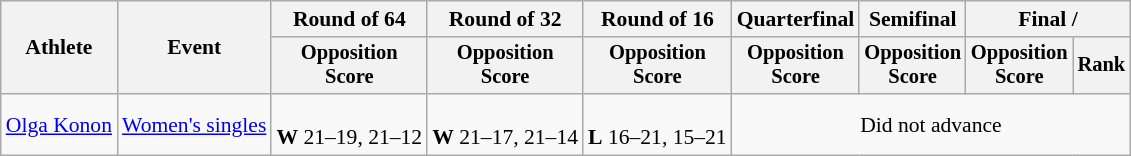<table class=wikitable style="font-size:90%">
<tr>
<th rowspan="2">Athlete</th>
<th rowspan="2">Event</th>
<th>Round of 64</th>
<th>Round of 32</th>
<th>Round of 16</th>
<th>Quarterfinal</th>
<th>Semifinal</th>
<th colspan=2>Final / </th>
</tr>
<tr style="font-size:95%">
<th>Opposition<br>Score</th>
<th>Opposition<br>Score</th>
<th>Opposition<br>Score</th>
<th>Opposition<br>Score</th>
<th>Opposition<br>Score</th>
<th>Opposition<br>Score</th>
<th>Rank</th>
</tr>
<tr align=center>
<td align=left><a href='#'>Olga Konon</a></td>
<td align=left><a href='#'>Women's singles</a></td>
<td><br><strong>W</strong> 21–19, 21–12</td>
<td><br><strong>W</strong> 21–17, 21–14</td>
<td><br><strong>L</strong> 16–21, 15–21</td>
<td colspan=4>Did not advance</td>
</tr>
</table>
